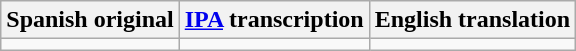<table class="wikitable">
<tr>
<th>Spanish original</th>
<th><a href='#'>IPA</a> transcription</th>
<th>English translation</th>
</tr>
<tr style="vertical-align:top; text-align:center; white-space:nowrap;">
<td></td>
<td></td>
<td></td>
</tr>
</table>
